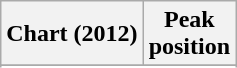<table class="wikitable sortable plainrowheaders">
<tr>
<th>Chart (2012)</th>
<th>Peak<br>position</th>
</tr>
<tr>
</tr>
<tr>
</tr>
<tr>
</tr>
<tr>
</tr>
<tr>
</tr>
</table>
